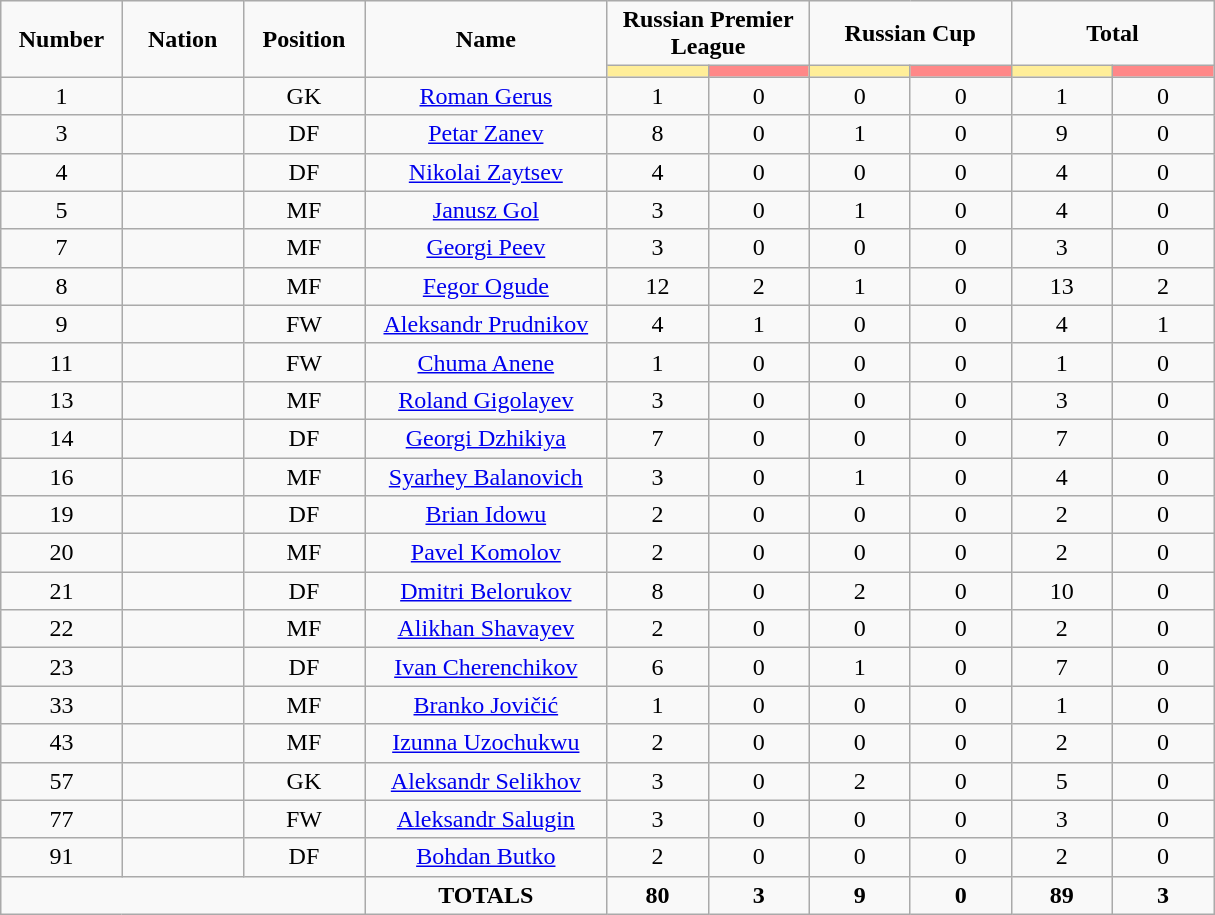<table class="wikitable" style="font-size: 100%; text-align: center;">
<tr>
<td rowspan="2" width="10%" align="center"><strong>Number</strong></td>
<td rowspan="2" width="10%" align="center"><strong>Nation</strong></td>
<td rowspan="2" width="10%" align="center"><strong>Position</strong></td>
<td rowspan="2" width="20%" align="center"><strong>Name</strong></td>
<td colspan="2" align="center"><strong>Russian Premier League</strong></td>
<td colspan="2" align="center"><strong>Russian Cup</strong></td>
<td colspan="2" align="center"><strong>Total</strong></td>
</tr>
<tr>
<th width=60 style="background: #FFEE99"></th>
<th width=60 style="background: #FF8888"></th>
<th width=60 style="background: #FFEE99"></th>
<th width=60 style="background: #FF8888"></th>
<th width=60 style="background: #FFEE99"></th>
<th width=60 style="background: #FF8888"></th>
</tr>
<tr>
<td>1</td>
<td></td>
<td>GK</td>
<td><a href='#'>Roman Gerus</a></td>
<td>1</td>
<td>0</td>
<td>0</td>
<td>0</td>
<td>1</td>
<td>0</td>
</tr>
<tr>
<td>3</td>
<td></td>
<td>DF</td>
<td><a href='#'>Petar Zanev</a></td>
<td>8</td>
<td>0</td>
<td>1</td>
<td>0</td>
<td>9</td>
<td>0</td>
</tr>
<tr>
<td>4</td>
<td></td>
<td>DF</td>
<td><a href='#'>Nikolai Zaytsev</a></td>
<td>4</td>
<td>0</td>
<td>0</td>
<td>0</td>
<td>4</td>
<td>0</td>
</tr>
<tr>
<td>5</td>
<td></td>
<td>MF</td>
<td><a href='#'>Janusz Gol</a></td>
<td>3</td>
<td>0</td>
<td>1</td>
<td>0</td>
<td>4</td>
<td>0</td>
</tr>
<tr>
<td>7</td>
<td></td>
<td>MF</td>
<td><a href='#'>Georgi Peev</a></td>
<td>3</td>
<td>0</td>
<td>0</td>
<td>0</td>
<td>3</td>
<td>0</td>
</tr>
<tr>
<td>8</td>
<td></td>
<td>MF</td>
<td><a href='#'>Fegor Ogude</a></td>
<td>12</td>
<td>2</td>
<td>1</td>
<td>0</td>
<td>13</td>
<td>2</td>
</tr>
<tr>
<td>9</td>
<td></td>
<td>FW</td>
<td><a href='#'>Aleksandr Prudnikov</a></td>
<td>4</td>
<td>1</td>
<td>0</td>
<td>0</td>
<td>4</td>
<td>1</td>
</tr>
<tr>
<td>11</td>
<td></td>
<td>FW</td>
<td><a href='#'>Chuma Anene</a></td>
<td>1</td>
<td>0</td>
<td>0</td>
<td>0</td>
<td>1</td>
<td>0</td>
</tr>
<tr>
<td>13</td>
<td></td>
<td>MF</td>
<td><a href='#'>Roland Gigolayev</a></td>
<td>3</td>
<td>0</td>
<td>0</td>
<td>0</td>
<td>3</td>
<td>0</td>
</tr>
<tr>
<td>14</td>
<td></td>
<td>DF</td>
<td><a href='#'>Georgi Dzhikiya</a></td>
<td>7</td>
<td>0</td>
<td>0</td>
<td>0</td>
<td>7</td>
<td>0</td>
</tr>
<tr>
<td>16</td>
<td></td>
<td>MF</td>
<td><a href='#'>Syarhey Balanovich</a></td>
<td>3</td>
<td>0</td>
<td>1</td>
<td>0</td>
<td>4</td>
<td>0</td>
</tr>
<tr>
<td>19</td>
<td></td>
<td>DF</td>
<td><a href='#'>Brian Idowu</a></td>
<td>2</td>
<td>0</td>
<td>0</td>
<td>0</td>
<td>2</td>
<td>0</td>
</tr>
<tr>
<td>20</td>
<td></td>
<td>MF</td>
<td><a href='#'>Pavel Komolov</a></td>
<td>2</td>
<td>0</td>
<td>0</td>
<td>0</td>
<td>2</td>
<td>0</td>
</tr>
<tr>
<td>21</td>
<td></td>
<td>DF</td>
<td><a href='#'>Dmitri Belorukov</a></td>
<td>8</td>
<td>0</td>
<td>2</td>
<td>0</td>
<td>10</td>
<td>0</td>
</tr>
<tr>
<td>22</td>
<td></td>
<td>MF</td>
<td><a href='#'>Alikhan Shavayev</a></td>
<td>2</td>
<td>0</td>
<td>0</td>
<td>0</td>
<td>2</td>
<td>0</td>
</tr>
<tr>
<td>23</td>
<td></td>
<td>DF</td>
<td><a href='#'>Ivan Cherenchikov</a></td>
<td>6</td>
<td>0</td>
<td>1</td>
<td>0</td>
<td>7</td>
<td>0</td>
</tr>
<tr>
<td>33</td>
<td></td>
<td>MF</td>
<td><a href='#'>Branko Jovičić</a></td>
<td>1</td>
<td>0</td>
<td>0</td>
<td>0</td>
<td>1</td>
<td>0</td>
</tr>
<tr>
<td>43</td>
<td></td>
<td>MF</td>
<td><a href='#'>Izunna Uzochukwu</a></td>
<td>2</td>
<td>0</td>
<td>0</td>
<td>0</td>
<td>2</td>
<td>0</td>
</tr>
<tr>
<td>57</td>
<td></td>
<td>GK</td>
<td><a href='#'>Aleksandr Selikhov</a></td>
<td>3</td>
<td>0</td>
<td>2</td>
<td>0</td>
<td>5</td>
<td>0</td>
</tr>
<tr>
<td>77</td>
<td></td>
<td>FW</td>
<td><a href='#'>Aleksandr Salugin</a></td>
<td>3</td>
<td>0</td>
<td>0</td>
<td>0</td>
<td>3</td>
<td>0</td>
</tr>
<tr>
<td>91</td>
<td></td>
<td>DF</td>
<td><a href='#'>Bohdan Butko</a></td>
<td>2</td>
<td>0</td>
<td>0</td>
<td>0</td>
<td>2</td>
<td>0</td>
</tr>
<tr>
<td colspan="3"></td>
<td><strong>TOTALS</strong></td>
<td><strong>80</strong></td>
<td><strong>3</strong></td>
<td><strong>9</strong></td>
<td><strong>0</strong></td>
<td><strong>89</strong></td>
<td><strong>3</strong></td>
</tr>
</table>
